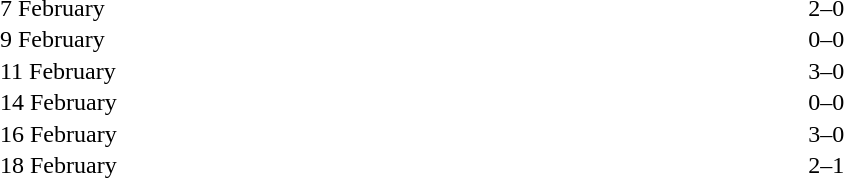<table cellspacing=1 width=70%>
<tr>
<th width=25%></th>
<th width=30%></th>
<th width=15%></th>
<th width=30%></th>
</tr>
<tr>
<td>7 February</td>
<td align=right></td>
<td align=center>2–0</td>
<td></td>
</tr>
<tr>
<td>9 February</td>
<td align=right></td>
<td align=center>0–0</td>
<td></td>
</tr>
<tr>
<td>11 February</td>
<td align=right></td>
<td align=center>3–0</td>
<td></td>
</tr>
<tr>
<td>14 February</td>
<td align=right></td>
<td align=center>0–0</td>
<td></td>
</tr>
<tr>
<td>16 February</td>
<td align=right></td>
<td align=center>3–0</td>
<td></td>
</tr>
<tr>
<td>18 February</td>
<td align=right></td>
<td align=center>2–1</td>
<td></td>
</tr>
</table>
